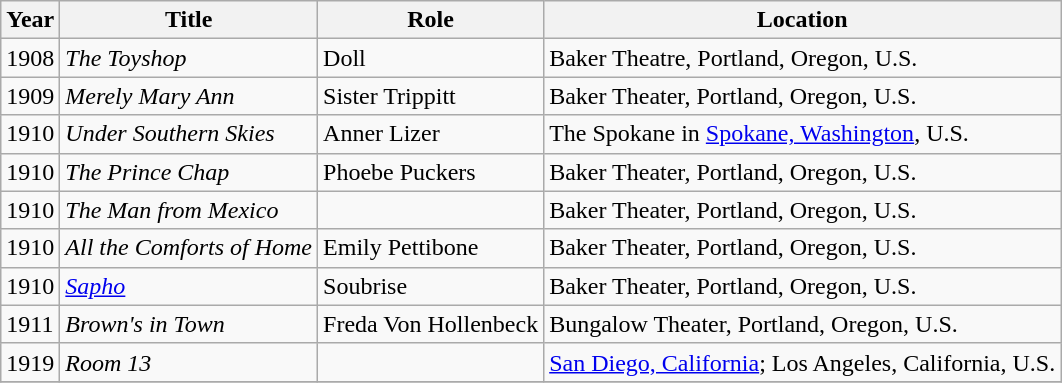<table class="wikitable sortable">
<tr>
<th>Year</th>
<th>Title</th>
<th>Role</th>
<th>Location</th>
</tr>
<tr>
<td>1908</td>
<td><em>The Toyshop</em></td>
<td>Doll</td>
<td>Baker Theatre, Portland, Oregon, U.S.</td>
</tr>
<tr>
<td>1909</td>
<td><em>Merely Mary Ann</em></td>
<td>Sister Trippitt</td>
<td>Baker Theater, Portland, Oregon, U.S.</td>
</tr>
<tr>
<td>1910</td>
<td><em>Under Southern Skies</em></td>
<td>Anner Lizer</td>
<td>The Spokane in <a href='#'>Spokane, Washington</a>, U.S.</td>
</tr>
<tr>
<td>1910</td>
<td><em>The Prince Chap</em></td>
<td>Phoebe Puckers</td>
<td>Baker Theater, Portland, Oregon, U.S.</td>
</tr>
<tr>
<td>1910</td>
<td><em>The Man from Mexico</em></td>
<td></td>
<td>Baker Theater, Portland, Oregon, U.S.</td>
</tr>
<tr>
<td>1910</td>
<td><em>All the Comforts of Home</em></td>
<td>Emily Pettibone</td>
<td>Baker Theater, Portland, Oregon, U.S.</td>
</tr>
<tr>
<td>1910</td>
<td><em><a href='#'>Sapho</a></em></td>
<td>Soubrise</td>
<td>Baker Theater, Portland, Oregon, U.S.</td>
</tr>
<tr>
<td>1911</td>
<td><em>Brown's in Town</em></td>
<td>Freda Von Hollenbeck</td>
<td>Bungalow Theater, Portland, Oregon, U.S.</td>
</tr>
<tr>
<td>1919</td>
<td><em>Room 13</em></td>
<td></td>
<td><a href='#'>San Diego, California</a>; Los Angeles, California, U.S.</td>
</tr>
<tr>
</tr>
</table>
